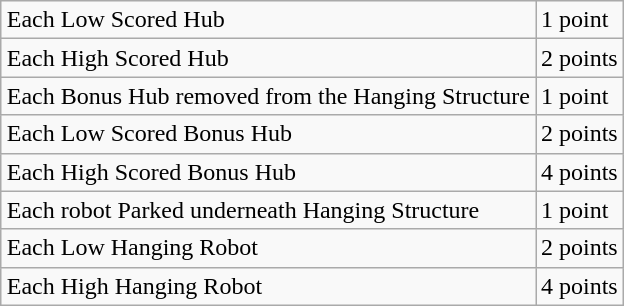<table class="wikitable" style="float:right">
<tr>
<td>Each Low Scored Hub</td>
<td>1 point</td>
</tr>
<tr>
<td>Each High Scored Hub</td>
<td>2 points</td>
</tr>
<tr>
<td>Each Bonus Hub removed from the Hanging Structure</td>
<td>1 point</td>
</tr>
<tr>
<td>Each Low Scored Bonus Hub</td>
<td>2 points</td>
</tr>
<tr>
<td>Each High Scored Bonus Hub</td>
<td>4 points</td>
</tr>
<tr>
<td>Each robot Parked underneath Hanging Structure</td>
<td>1 point</td>
</tr>
<tr>
<td>Each Low Hanging Robot</td>
<td>2 points</td>
</tr>
<tr>
<td>Each High Hanging Robot</td>
<td>4 points</td>
</tr>
</table>
